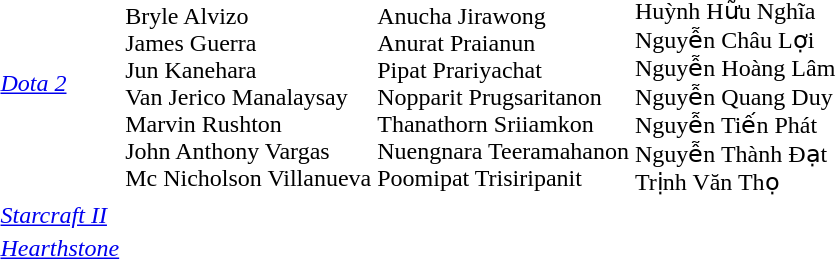<table>
<tr>
<td><em><a href='#'>Dota 2</a></em><br></td>
<td><br>Bryle Alvizo<br>James Guerra<br>Jun Kanehara<br>Van Jerico Manalaysay<br>Marvin Rushton<br>John Anthony Vargas<br>Mc Nicholson Villanueva</td>
<td><br>Anucha Jirawong<br>Anurat Praianun<br>Pipat Prariyachat<br>Nopparit Prugsaritanon<br>Thanathorn Sriiamkon<br>Nuengnara Teeramahanon<br>Poomipat Trisiripanit</td>
<td><br>Huỳnh Hữu Nghĩa<br>Nguyễn Châu Lợi<br>Nguyễn Hoàng Lâm<br>Nguyễn Quang Duy<br>Nguyễn Tiến Phát<br>Nguyễn Thành Đạt<br>Trịnh Văn Thọ</td>
</tr>
<tr>
<td><em><a href='#'>Starcraft II</a></em><br></td>
<td></td>
<td></td>
<td></td>
</tr>
<tr>
<td><em><a href='#'>Hearthstone</a></em><br></td>
<td></td>
<td></td>
<td></td>
</tr>
</table>
